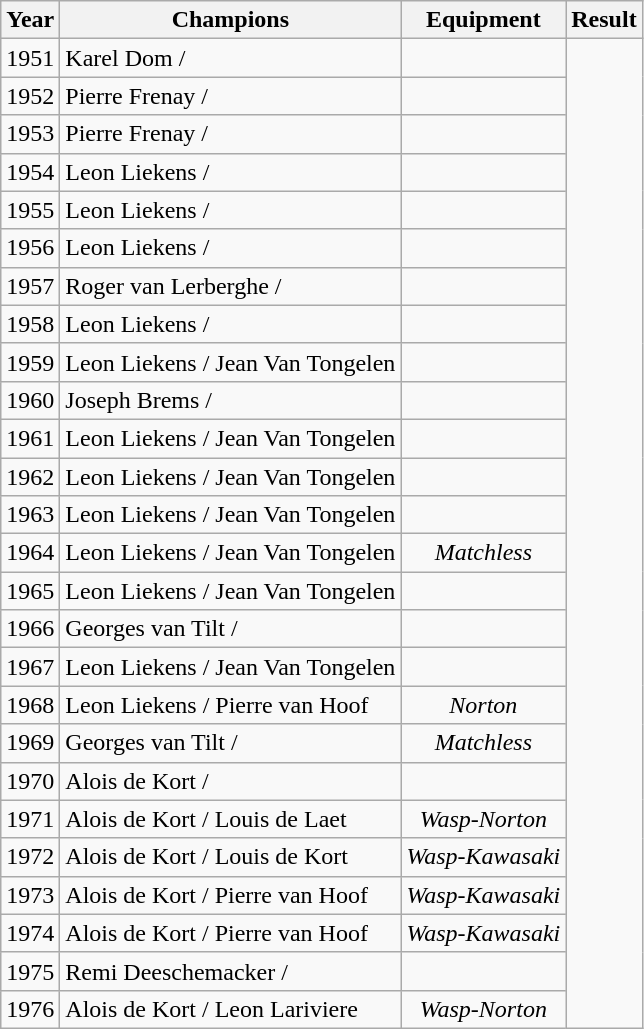<table class="wikitable" style="display:inline-table;">
<tr>
<th>Year</th>
<th>Champions</th>
<th>Equipment</th>
<th>Result</th>
</tr>
<tr align="center">
<td>1951</td>
<td align="left">Karel Dom /</td>
<td></td>
<td rowspan=26></td>
</tr>
<tr align="center">
<td>1952</td>
<td align="left">Pierre Frenay /</td>
<td></td>
</tr>
<tr align="center">
<td>1953</td>
<td align="left">Pierre Frenay /</td>
<td></td>
</tr>
<tr align="center">
<td>1954</td>
<td align="left">Leon Liekens /</td>
<td></td>
</tr>
<tr align="center">
<td>1955</td>
<td align="left">Leon Liekens /</td>
<td></td>
</tr>
<tr align="center">
<td>1956</td>
<td align="left">Leon Liekens /</td>
<td></td>
</tr>
<tr align="center">
<td>1957</td>
<td align="left">Roger van Lerberghe /</td>
<td></td>
</tr>
<tr align="center">
<td>1958</td>
<td align="left">Leon Liekens /</td>
<td></td>
</tr>
<tr align="center">
<td>1959</td>
<td align="left">Leon Liekens / Jean Van Tongelen</td>
<td></td>
</tr>
<tr align="center">
<td>1960</td>
<td align="left">Joseph Brems /</td>
<td></td>
</tr>
<tr align="center">
<td>1961</td>
<td align="left">Leon Liekens / Jean Van Tongelen</td>
<td></td>
</tr>
<tr align="center">
<td>1962</td>
<td align="left">Leon Liekens / Jean Van Tongelen</td>
<td></td>
</tr>
<tr align="center">
<td>1963</td>
<td align="left">Leon Liekens / Jean Van Tongelen</td>
<td></td>
</tr>
<tr align="center">
<td>1964</td>
<td align="left">Leon Liekens / Jean Van Tongelen</td>
<td><em>Matchless</em></td>
</tr>
<tr align="center">
<td>1965</td>
<td align="left">Leon Liekens / Jean Van Tongelen</td>
<td></td>
</tr>
<tr align="center">
<td>1966</td>
<td align="left">Georges van Tilt /</td>
<td></td>
</tr>
<tr align="center">
<td>1967</td>
<td align="left">Leon Liekens / Jean Van Tongelen</td>
<td></td>
</tr>
<tr align="center">
<td>1968</td>
<td align="left">Leon Liekens / Pierre van Hoof</td>
<td><em>Norton</em></td>
</tr>
<tr align="center">
<td>1969</td>
<td align="left">Georges van Tilt /</td>
<td><em>Matchless</em></td>
</tr>
<tr align="center">
<td>1970</td>
<td align="left">Alois de Kort /</td>
<td></td>
</tr>
<tr align="center">
<td>1971</td>
<td align="left">Alois de Kort / Louis de Laet</td>
<td><em>Wasp-Norton</em></td>
</tr>
<tr align="center">
<td>1972</td>
<td align="left">Alois de Kort / Louis de Kort</td>
<td><em>Wasp-Kawasaki</em></td>
</tr>
<tr align="center">
<td>1973</td>
<td align="left">Alois de Kort / Pierre van Hoof</td>
<td><em>Wasp-Kawasaki</em></td>
</tr>
<tr align="center">
<td>1974</td>
<td align="left">Alois de Kort / Pierre van Hoof</td>
<td><em>Wasp-Kawasaki</em></td>
</tr>
<tr align="center">
<td>1975</td>
<td align="left">Remi Deeschemacker /</td>
<td></td>
</tr>
<tr align="center">
<td>1976</td>
<td align="left">Alois de Kort / Leon Lariviere</td>
<td><em>Wasp-Norton</em></td>
</tr>
</table>
